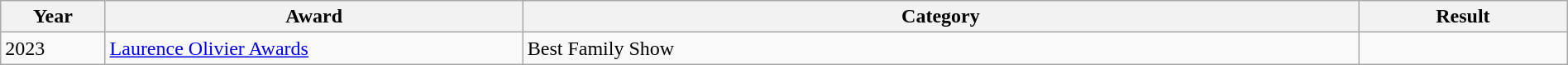<table class="wikitable" style="width: 100%;">
<tr>
<th style="width: 5%;">Year</th>
<th style="width: 20%;">Award</th>
<th style="width: 40%;">Category</th>
<th style="width: 10%;">Result</th>
</tr>
<tr>
<td>2023</td>
<td><a href='#'>Laurence Olivier Awards</a></td>
<td Best Family Show>Best Family Show</td>
<td></td>
</tr>
</table>
